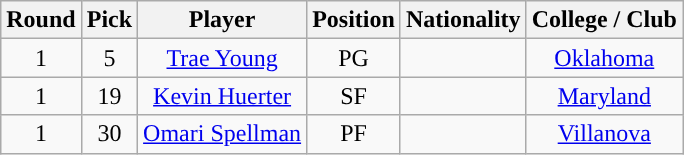<table class="wikitable sortable sortable">
<tr>
<th>Round</th>
<th>Pick</th>
<th>Player</th>
<th>Position</th>
<th>Nationality</th>
<th>College / Club</th>
</tr>
<tr style="text-align: center">
<td>1</td>
<td>5</td>
<td><a href='#'>Trae Young</a></td>
<td>PG</td>
<td></td>
<td><a href='#'>Oklahoma</a></td>
</tr>
<tr style="text-align: center">
<td>1</td>
<td>19</td>
<td><a href='#'>Kevin Huerter</a></td>
<td>SF</td>
<td></td>
<td><a href='#'>Maryland</a></td>
</tr>
<tr style="text-align: center">
<td>1</td>
<td>30</td>
<td><a href='#'>Omari Spellman</a></td>
<td>PF</td>
<td></td>
<td><a href='#'>Villanova</a></td>
</tr>
</table>
